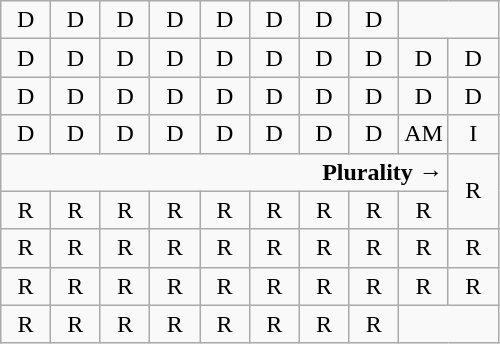<table class="wikitable" style="text-align:center">
<tr>
<td>D</td>
<td>D</td>
<td>D</td>
<td>D</td>
<td>D</td>
<td>D</td>
<td>D</td>
<td>D</td>
<td colspan=2></td>
</tr>
<tr>
<td width=10% >D</td>
<td width=10% >D</td>
<td width=10% >D</td>
<td width=10% >D</td>
<td width=10% >D</td>
<td width=10% >D</td>
<td width=10% >D</td>
<td width=10% >D</td>
<td width=10% >D</td>
<td width=10% >D</td>
</tr>
<tr>
<td>D</td>
<td>D</td>
<td>D</td>
<td>D</td>
<td>D</td>
<td>D</td>
<td>D</td>
<td>D</td>
<td>D</td>
<td>D</td>
</tr>
<tr>
<td>D<br></td>
<td>D<br></td>
<td>D<br></td>
<td>D<br></td>
<td>D<br></td>
<td>D<br></td>
<td>D<br></td>
<td>D<br></td>
<td>AM</td>
<td>I</td>
</tr>
<tr>
<td colspan=9 align=right><strong>Plurality →</strong></td>
<td rowspan=2 >R<br></td>
</tr>
<tr>
<td>R<br></td>
<td>R<br></td>
<td>R<br></td>
<td>R<br></td>
<td>R<br></td>
<td>R<br></td>
<td>R<br></td>
<td>R<br></td>
<td>R<br></td>
</tr>
<tr>
<td>R<br></td>
<td>R<br></td>
<td>R<br></td>
<td>R<br></td>
<td>R<br></td>
<td>R<br></td>
<td>R<br></td>
<td>R</td>
<td>R</td>
<td>R</td>
</tr>
<tr>
<td>R</td>
<td>R</td>
<td>R</td>
<td>R</td>
<td>R</td>
<td>R</td>
<td>R</td>
<td>R</td>
<td>R</td>
<td>R</td>
</tr>
<tr>
<td>R</td>
<td>R</td>
<td>R</td>
<td>R</td>
<td>R</td>
<td>R</td>
<td>R</td>
<td>R</td>
<td colspan=2></td>
</tr>
</table>
